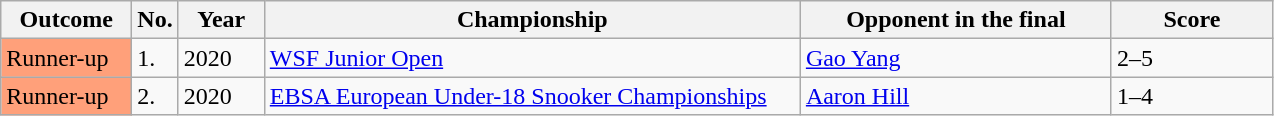<table class="sortable wikitable">
<tr>
<th width="80">Outcome</th>
<th width="20">No.</th>
<th width="50">Year</th>
<th width="350">Championship</th>
<th width="200">Opponent in the final</th>
<th width="100">Score</th>
</tr>
<tr>
<td style="background:#ffa07a;">Runner-up</td>
<td>1.</td>
<td>2020</td>
<td><a href='#'>WSF Junior Open</a></td>
<td> <a href='#'>Gao Yang</a></td>
<td>2–5</td>
</tr>
<tr>
<td style="background:#ffa07a;">Runner-up</td>
<td>2.</td>
<td>2020</td>
<td><a href='#'>EBSA European Under-18 Snooker Championships</a></td>
<td> <a href='#'>Aaron Hill</a></td>
<td>1–4</td>
</tr>
</table>
